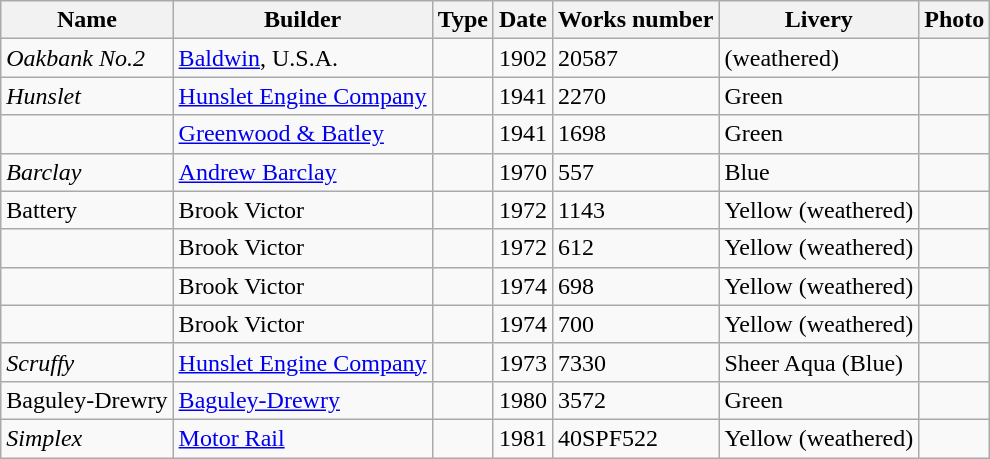<table class="wikitable">
<tr>
<th>Name</th>
<th>Builder</th>
<th>Type</th>
<th>Date</th>
<th>Works number</th>
<th>Livery</th>
<th>Photo</th>
</tr>
<tr>
<td><em>Oakbank No.2</em></td>
<td><a href='#'>Baldwin</a>, U.S.A.</td>
<td></td>
<td>1902</td>
<td>20587</td>
<td>(weathered)</td>
<td></td>
</tr>
<tr>
<td><em>Hunslet</em></td>
<td><a href='#'>Hunslet Engine Company</a></td>
<td></td>
<td>1941</td>
<td>2270</td>
<td>Green</td>
<td></td>
</tr>
<tr>
<td></td>
<td><a href='#'>Greenwood & Batley</a></td>
<td></td>
<td>1941</td>
<td>1698</td>
<td>Green</td>
<td></td>
</tr>
<tr>
<td><em>Barclay</em></td>
<td><a href='#'>Andrew Barclay</a></td>
<td></td>
<td>1970</td>
<td>557</td>
<td>Blue</td>
<td></td>
</tr>
<tr>
<td>Battery</td>
<td>Brook Victor</td>
<td></td>
<td>1972</td>
<td>1143</td>
<td>Yellow (weathered)</td>
<td></td>
</tr>
<tr>
<td></td>
<td>Brook Victor</td>
<td></td>
<td>1972</td>
<td>612</td>
<td>Yellow (weathered)</td>
<td></td>
</tr>
<tr>
<td></td>
<td>Brook Victor</td>
<td></td>
<td>1974</td>
<td>698</td>
<td>Yellow (weathered)</td>
<td></td>
</tr>
<tr>
<td></td>
<td>Brook Victor</td>
<td></td>
<td>1974</td>
<td>700</td>
<td>Yellow (weathered)</td>
<td></td>
</tr>
<tr>
<td><em>Scruffy</em></td>
<td><a href='#'>Hunslet Engine Company</a></td>
<td></td>
<td>1973</td>
<td>7330</td>
<td>Sheer Aqua (Blue)</td>
<td></td>
</tr>
<tr>
<td>Baguley-Drewry</td>
<td><a href='#'>Baguley-Drewry</a></td>
<td></td>
<td>1980</td>
<td>3572</td>
<td>Green</td>
<td></td>
</tr>
<tr>
<td><em>Simplex</em></td>
<td><a href='#'>Motor Rail</a></td>
<td></td>
<td>1981</td>
<td>40SPF522</td>
<td>Yellow (weathered)</td>
<td></td>
</tr>
</table>
